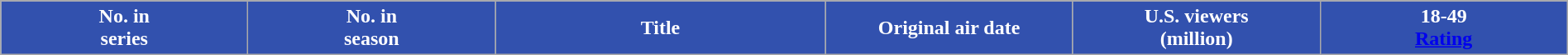<table class="wikitable plainrowheaders" style="width:100%; margin:auto;">
<tr>
</tr>
<tr style="color:white">
<th scope="col" style="background-color: #3251AE; width:12em;">No. in<br>series</th>
<th scope="col" style="background-color: #3251AE; width:12em;">No. in<br>season</th>
<th scope="col" style="background-color: #3251AE;">Title<br></th>
<th scope="col" style="background-color: #3251AE; width:12em;">Original air date<br></th>
<th scope="col" style="background-color: #3251AE; width:12em;">U.S. viewers<br>(million)</th>
<th scope="col" style="background-color: #3251AE; width:12em;">18-49<br><a href='#'>Rating</a><br>











</th>
</tr>
</table>
